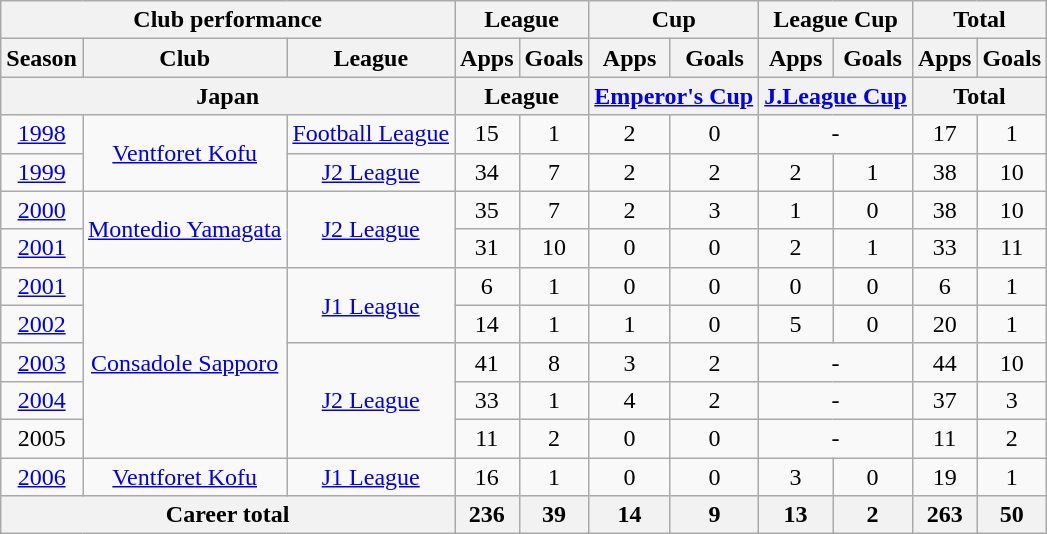<table class="wikitable" style="text-align:center">
<tr>
<th colspan=3>Club performance</th>
<th colspan=2>League</th>
<th colspan=2>Cup</th>
<th colspan=2>League Cup</th>
<th colspan=2>Total</th>
</tr>
<tr>
<th>Season</th>
<th>Club</th>
<th>League</th>
<th>Apps</th>
<th>Goals</th>
<th>Apps</th>
<th>Goals</th>
<th>Apps</th>
<th>Goals</th>
<th>Apps</th>
<th>Goals</th>
</tr>
<tr>
<th colspan=3>Japan</th>
<th colspan=2>League</th>
<th colspan=2><a href='#'>Emperor's Cup</a></th>
<th colspan=2><a href='#'>J.League Cup</a></th>
<th colspan=2>Total</th>
</tr>
<tr>
<td><a href='#'>1998</a></td>
<td rowspan="2"><a href='#'>Ventforet Kofu</a></td>
<td><a href='#'>Football League</a></td>
<td>15</td>
<td>1</td>
<td>2</td>
<td>0</td>
<td colspan="2">-</td>
<td>17</td>
<td>1</td>
</tr>
<tr>
<td><a href='#'>1999</a></td>
<td><a href='#'>J2 League</a></td>
<td>34</td>
<td>7</td>
<td>2</td>
<td>2</td>
<td>2</td>
<td>1</td>
<td>38</td>
<td>10</td>
</tr>
<tr>
<td><a href='#'>2000</a></td>
<td rowspan="2"><a href='#'>Montedio Yamagata</a></td>
<td rowspan="2"><a href='#'>J2 League</a></td>
<td>35</td>
<td>7</td>
<td>2</td>
<td>3</td>
<td>1</td>
<td>0</td>
<td>38</td>
<td>10</td>
</tr>
<tr>
<td><a href='#'>2001</a></td>
<td>31</td>
<td>10</td>
<td>0</td>
<td>0</td>
<td>2</td>
<td>1</td>
<td>33</td>
<td>11</td>
</tr>
<tr>
<td><a href='#'>2001</a></td>
<td rowspan="5"><a href='#'>Consadole Sapporo</a></td>
<td rowspan="2"><a href='#'>J1 League</a></td>
<td>6</td>
<td>1</td>
<td>0</td>
<td>0</td>
<td>0</td>
<td>0</td>
<td>6</td>
<td>1</td>
</tr>
<tr>
<td><a href='#'>2002</a></td>
<td>14</td>
<td>1</td>
<td>1</td>
<td>0</td>
<td>5</td>
<td>0</td>
<td>20</td>
<td>1</td>
</tr>
<tr>
<td><a href='#'>2003</a></td>
<td rowspan="3"><a href='#'>J2 League</a></td>
<td>41</td>
<td>8</td>
<td>3</td>
<td>2</td>
<td colspan="2">-</td>
<td>44</td>
<td>10</td>
</tr>
<tr>
<td><a href='#'>2004</a></td>
<td>33</td>
<td>1</td>
<td>4</td>
<td>2</td>
<td colspan="2">-</td>
<td>37</td>
<td>3</td>
</tr>
<tr>
<td>2005</td>
<td>11</td>
<td>2</td>
<td>0</td>
<td>0</td>
<td colspan="2">-</td>
<td>11</td>
<td>2</td>
</tr>
<tr>
<td><a href='#'>2006</a></td>
<td><a href='#'>Ventforet Kofu</a></td>
<td><a href='#'>J1 League</a></td>
<td>16</td>
<td>1</td>
<td>0</td>
<td>0</td>
<td>3</td>
<td>0</td>
<td>19</td>
<td>1</td>
</tr>
<tr>
<th colspan=3>Career total</th>
<th>236</th>
<th>39</th>
<th>14</th>
<th>9</th>
<th>13</th>
<th>2</th>
<th>263</th>
<th>50</th>
</tr>
</table>
